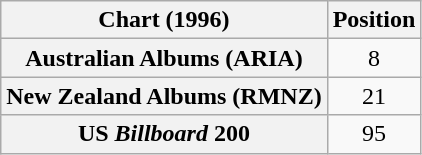<table class="wikitable sortable plainrowheaders" style="text-align:center">
<tr>
<th scope="col">Chart (1996)</th>
<th scope="col">Position</th>
</tr>
<tr>
<th scope="row">Australian Albums (ARIA)</th>
<td>8</td>
</tr>
<tr>
<th scope="row">New Zealand Albums (RMNZ)</th>
<td>21</td>
</tr>
<tr>
<th scope="row">US <em>Billboard</em> 200</th>
<td>95</td>
</tr>
</table>
